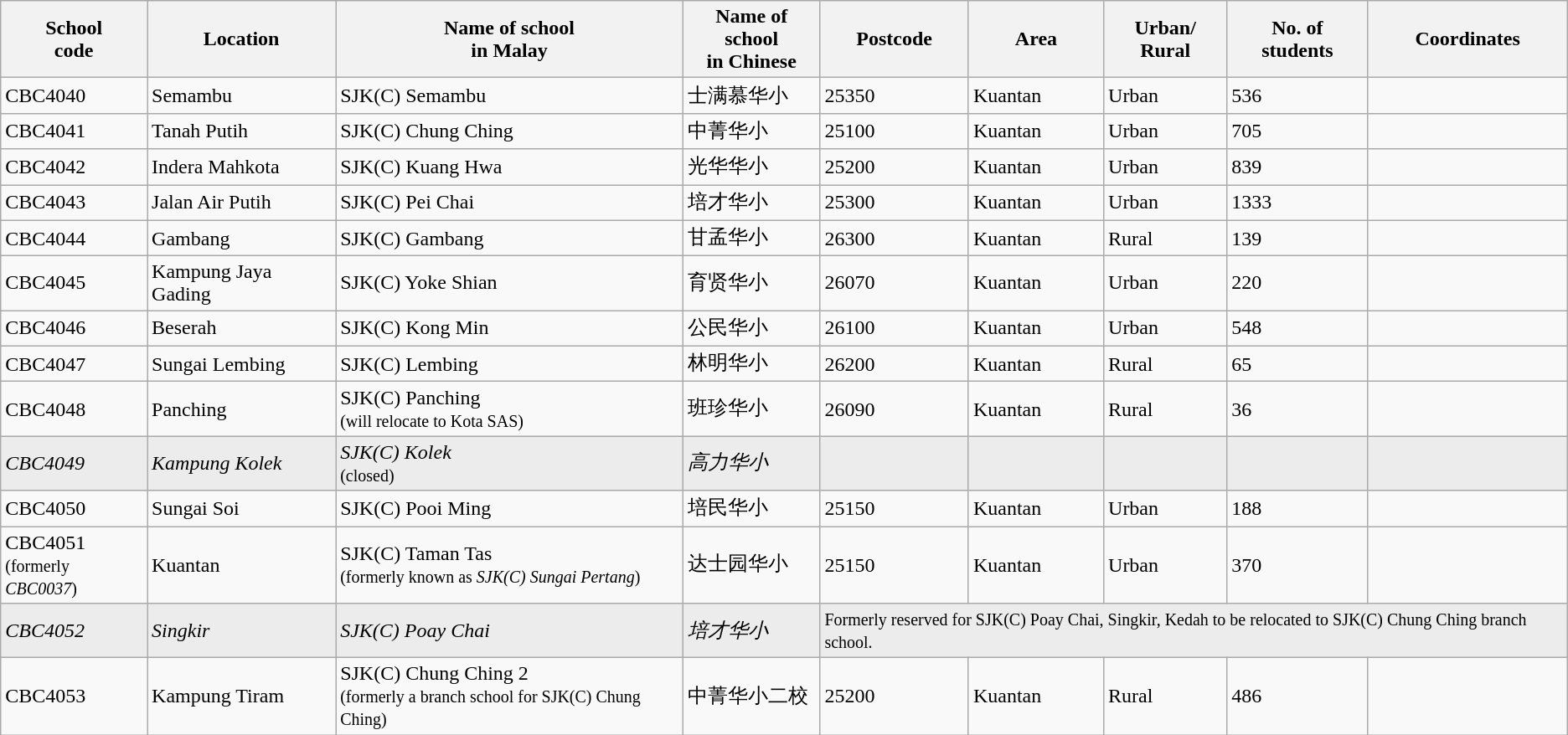<table class="wikitable sortable">
<tr>
<th>School<br>code</th>
<th>Location</th>
<th>Name of school<br>in Malay</th>
<th>Name of school<br>in Chinese</th>
<th>Postcode</th>
<th>Area</th>
<th>Urban/<br>Rural</th>
<th>No. of<br>students</th>
<th>Coordinates</th>
</tr>
<tr>
<td>CBC4040</td>
<td>Semambu</td>
<td>SJK(C) Semambu</td>
<td>士满慕华小</td>
<td>25350</td>
<td>Kuantan</td>
<td>Urban</td>
<td>536</td>
<td></td>
</tr>
<tr>
<td>CBC4041</td>
<td>Tanah Putih</td>
<td>SJK(C) Chung Ching</td>
<td>中菁华小</td>
<td>25100</td>
<td>Kuantan</td>
<td>Urban</td>
<td>705</td>
<td></td>
</tr>
<tr>
<td>CBC4042</td>
<td>Indera Mahkota</td>
<td>SJK(C) Kuang Hwa</td>
<td>光华华小</td>
<td>25200</td>
<td>Kuantan</td>
<td>Urban</td>
<td>839</td>
<td></td>
</tr>
<tr>
<td>CBC4043</td>
<td>Jalan Air Putih</td>
<td>SJK(C) Pei Chai</td>
<td>培才华小</td>
<td>25300</td>
<td>Kuantan</td>
<td>Urban</td>
<td>1333</td>
<td></td>
</tr>
<tr>
<td>CBC4044</td>
<td>Gambang</td>
<td>SJK(C) Gambang</td>
<td>甘孟华小</td>
<td>26300</td>
<td>Kuantan</td>
<td>Rural</td>
<td>139</td>
<td></td>
</tr>
<tr>
<td>CBC4045</td>
<td>Kampung Jaya Gading</td>
<td>SJK(C) Yoke Shian</td>
<td>育贤华小</td>
<td>26070</td>
<td>Kuantan</td>
<td>Urban</td>
<td>220</td>
<td></td>
</tr>
<tr>
<td>CBC4046</td>
<td>Beserah</td>
<td>SJK(C) Kong Min</td>
<td>公民华小</td>
<td>26100</td>
<td>Kuantan</td>
<td>Urban</td>
<td>548</td>
<td></td>
</tr>
<tr>
<td>CBC4047</td>
<td>Sungai Lembing</td>
<td>SJK(C) Lembing</td>
<td>林明华小</td>
<td>26200</td>
<td>Kuantan</td>
<td>Rural</td>
<td>65</td>
<td></td>
</tr>
<tr>
<td>CBC4048</td>
<td>Panching</td>
<td>SJK(C) Panching<br><small>(will relocate to Kota SAS)</small></td>
<td>班珍华小</td>
<td>26090</td>
<td>Kuantan</td>
<td>Rural</td>
<td>36</td>
<td></td>
</tr>
<tr style="background: #ECECEC;">
<td><em>CBC4049</em></td>
<td><em>Kampung Kolek</em></td>
<td><em>SJK(C) Kolek</em><br><small>(closed)</small></td>
<td><em>高力华小</em></td>
<td></td>
<td></td>
<td></td>
<td></td>
<td></td>
</tr>
<tr>
<td>CBC4050</td>
<td>Sungai Soi</td>
<td>SJK(C) Pooi Ming</td>
<td>培民华小</td>
<td>25150</td>
<td>Kuantan</td>
<td>Urban</td>
<td>188</td>
<td></td>
</tr>
<tr>
<td>CBC4051<br><small>(formerly <em>CBC0037</em>)</small></td>
<td>Kuantan</td>
<td>SJK(C) Taman Tas<br><small>(formerly known as <em>SJK(C) Sungai Pertang</em>)</small></td>
<td>达士园华小</td>
<td>25150</td>
<td>Kuantan</td>
<td>Urban</td>
<td>370</td>
<td></td>
</tr>
<tr style="background: #ECECEC;">
<td><em>CBC4052</em></td>
<td><em>Singkir</em></td>
<td><em>SJK(C) Poay Chai</em></td>
<td><em>培才华小</em></td>
<td colspan=5><small>Formerly reserved for SJK(C) Poay Chai, Singkir, Kedah to be relocated to SJK(C) Chung Ching branch school.</small></td>
</tr>
<tr>
<td>CBC4053</td>
<td>Kampung Tiram</td>
<td>SJK(C) Chung Ching 2<br><small>(formerly a branch school for SJK(C) Chung Ching)</small></td>
<td>中菁华小二校</td>
<td>25200</td>
<td>Kuantan</td>
<td>Rural</td>
<td>486</td>
<td></td>
</tr>
</table>
